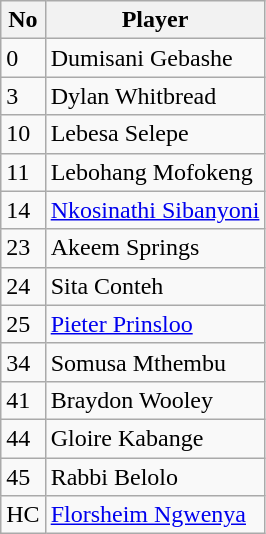<table class="wikitable">
<tr>
<th>No</th>
<th>Player</th>
</tr>
<tr>
<td>0</td>
<td>Dumisani Gebashe</td>
</tr>
<tr>
<td>3</td>
<td>Dylan Whitbread</td>
</tr>
<tr>
<td>10</td>
<td>Lebesa Selepe</td>
</tr>
<tr>
<td>11</td>
<td>Lebohang Mofokeng</td>
</tr>
<tr>
<td>14</td>
<td><a href='#'>Nkosinathi Sibanyoni</a></td>
</tr>
<tr>
<td>23</td>
<td>Akeem Springs</td>
</tr>
<tr>
<td>24</td>
<td>Sita Conteh</td>
</tr>
<tr>
<td>25</td>
<td><a href='#'>Pieter Prinsloo</a></td>
</tr>
<tr>
<td>34</td>
<td>Somusa Mthembu</td>
</tr>
<tr>
<td>41</td>
<td>Braydon Wooley</td>
</tr>
<tr>
<td>44</td>
<td>Gloire Kabange</td>
</tr>
<tr>
<td>45</td>
<td>Rabbi Belolo</td>
</tr>
<tr>
<td>HC</td>
<td><a href='#'>Florsheim Ngwenya</a></td>
</tr>
</table>
